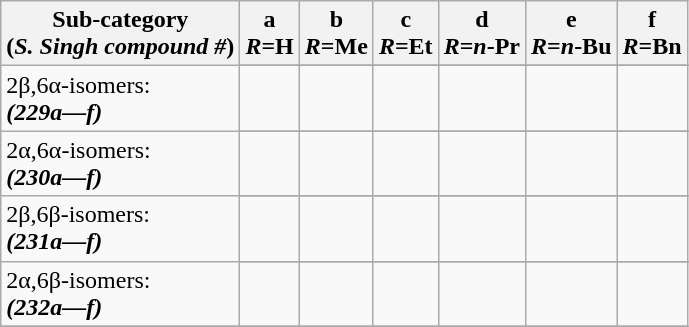<table class="wikitable">
<tr>
<th>Sub-category<br>(<em>S. Singh compound #</em>)</th>
<th>a<br><em>R</em>=H</th>
<th>b<br><em>R</em>=Me</th>
<th>c<br><em>R</em>=Et</th>
<th>d<br><em>R</em>=<em>n</em>-Pr</th>
<th>e<br><em>R</em>=<em>n</em>-Bu</th>
<th>f<br><em>R</em>=Bn</th>
</tr>
<tr>
<td rowspan=2>2β,6α-isomers:<br><strong><em>(229a—f)</em></strong></td>
</tr>
<tr>
<td></td>
<td></td>
<td></td>
<td></td>
<td></td>
<td></td>
</tr>
<tr>
<td rowspan=2>2α,6α-isomers:<br><strong><em>(230a—f)</em></strong></td>
</tr>
<tr>
<td></td>
<td></td>
<td></td>
<td></td>
<td></td>
<td></td>
</tr>
<tr>
<td rowspan=2>2β,6β-isomers:<br><strong><em>(231a—f)</em></strong></td>
</tr>
<tr>
<td></td>
<td></td>
<td></td>
<td></td>
<td></td>
<td></td>
</tr>
<tr>
<td rowspan=2>2α,6β-isomers:<br><strong><em>(232a—f)</em></strong></td>
</tr>
<tr>
<td></td>
<td></td>
<td></td>
<td></td>
<td></td>
<td></td>
</tr>
<tr>
</tr>
</table>
